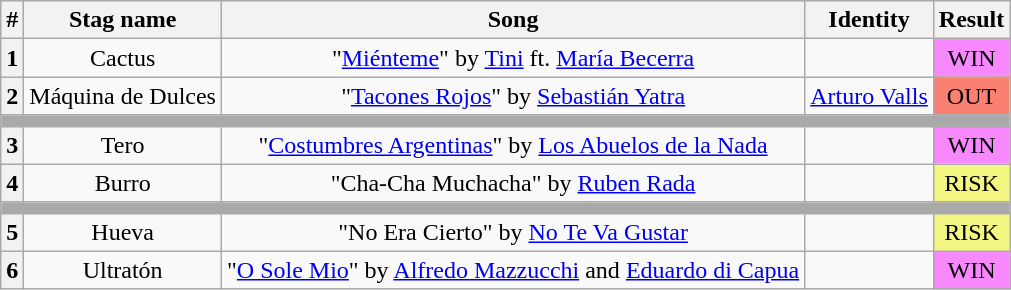<table class="wikitable plainrowheaders" style="text-align: center;">
<tr>
<th>#</th>
<th>Stag name</th>
<th>Song</th>
<th>Identity</th>
<th>Result</th>
</tr>
<tr>
<th><strong>1</strong></th>
<td>Cactus</td>
<td>"<a href='#'>Miénteme</a>" by <a href='#'>Tini</a> ft. <a href='#'>María Becerra</a></td>
<td></td>
<td bgcolor=#F888FD>WIN</td>
</tr>
<tr>
<th><strong>2</strong></th>
<td>Máquina de Dulces</td>
<td>"<a href='#'>Tacones Rojos</a>" by <a href='#'>Sebastián Yatra</a></td>
<td><a href='#'>Arturo Valls</a></td>
<td bgcolor=salmon>OUT</td>
</tr>
<tr>
<td colspan="5" style="background:darkgray"></td>
</tr>
<tr>
<th><strong>3</strong></th>
<td>Tero</td>
<td>"<a href='#'>Costumbres Argentinas</a>" by <a href='#'>Los Abuelos de la Nada</a></td>
<td></td>
<td bgcolor=#F888FD>WIN</td>
</tr>
<tr>
<th><strong>4</strong></th>
<td>Burro</td>
<td>"Cha-Cha Muchacha" by <a href='#'>Ruben Rada</a></td>
<td></td>
<td bgcolor=#F3F781>RISK</td>
</tr>
<tr>
<td colspan="5" style="background:darkgray"></td>
</tr>
<tr>
<th><strong>5</strong></th>
<td>Hueva</td>
<td>"No Era Cierto" by <a href='#'>No Te Va Gustar</a></td>
<td></td>
<td bgcolor=#F3F781>RISK</td>
</tr>
<tr>
<th><strong>6</strong></th>
<td>Ultratón</td>
<td>"<a href='#'>O Sole Mio</a>" by <a href='#'>Alfredo Mazzucchi</a> and <a href='#'>Eduardo di Capua</a></td>
<td></td>
<td bgcolor="#F888FD">WIN</td>
</tr>
</table>
